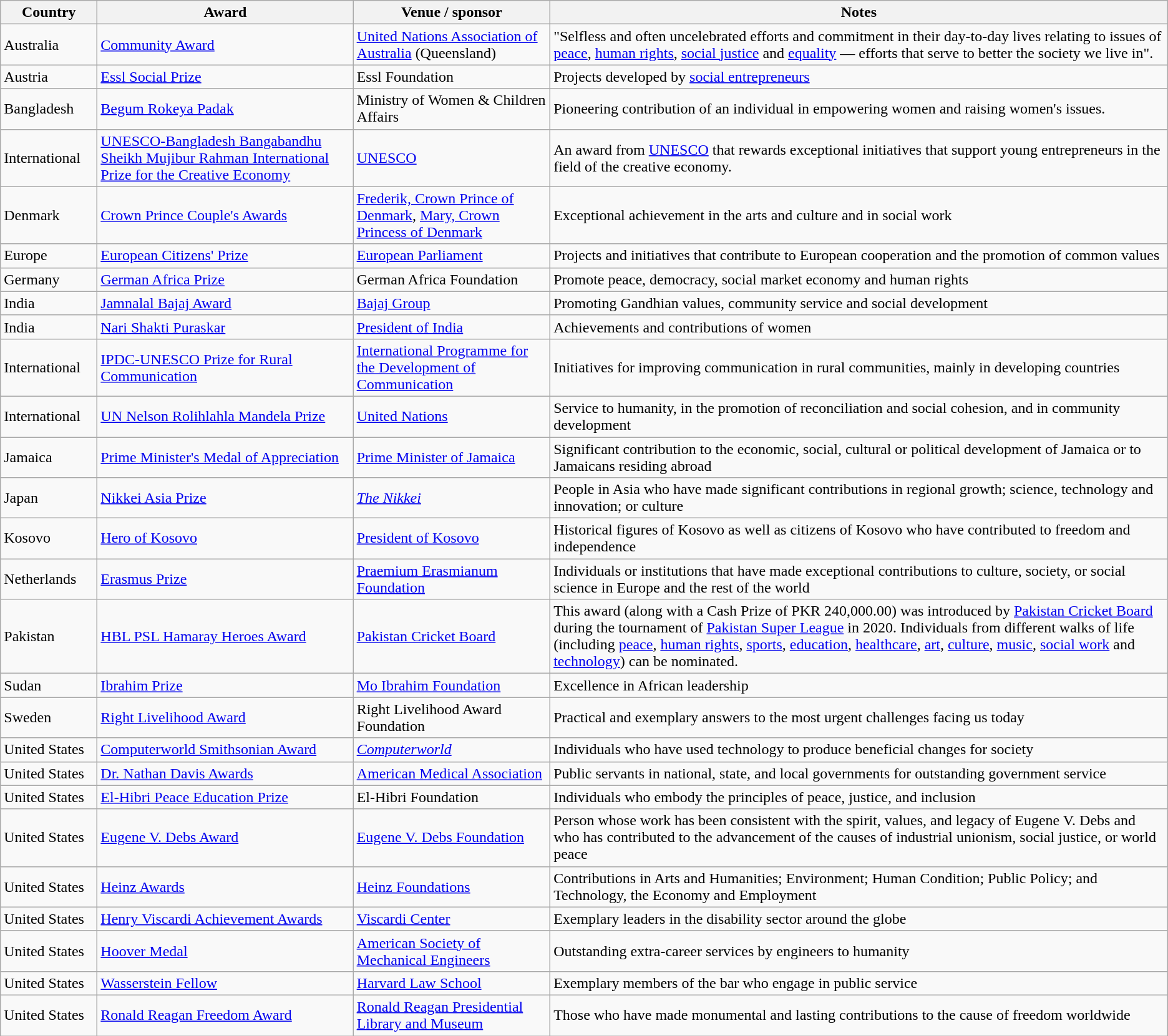<table class="wikitable sortable">
<tr>
<th style="width:6em;">Country</th>
<th>Award</th>
<th>Venue / sponsor</th>
<th>Notes</th>
</tr>
<tr>
<td>Australia</td>
<td><a href='#'>Community Award</a></td>
<td><a href='#'>United Nations Association of Australia</a> (Queensland)</td>
<td>"Selfless and often uncelebrated efforts and commitment in their day-to-day lives relating to issues of <a href='#'>peace</a>, <a href='#'>human rights</a>, <a href='#'>social justice</a> and <a href='#'>equality</a> — efforts that serve to better the society we live in".</td>
</tr>
<tr>
<td>Austria</td>
<td><a href='#'>Essl Social Prize</a></td>
<td>Essl Foundation</td>
<td>Projects developed by <a href='#'>social entrepreneurs</a></td>
</tr>
<tr>
<td>Bangladesh</td>
<td><a href='#'>Begum Rokeya Padak</a></td>
<td>Ministry of Women & Children Affairs</td>
<td>Pioneering contribution of an individual in empowering women and raising women's issues.</td>
</tr>
<tr>
<td>International</td>
<td><a href='#'>UNESCO-Bangladesh Bangabandhu Sheikh Mujibur Rahman International Prize for the Creative Economy</a></td>
<td><a href='#'>UNESCO</a></td>
<td>An award from <a href='#'>UNESCO</a> that rewards exceptional initiatives that support young entrepreneurs in the field of the creative economy.</td>
</tr>
<tr>
<td>Denmark</td>
<td><a href='#'>Crown Prince Couple's Awards</a></td>
<td><a href='#'>Frederik, Crown Prince of Denmark</a>, <a href='#'>Mary, Crown Princess of Denmark</a></td>
<td>Exceptional achievement in the arts and culture and in social work</td>
</tr>
<tr>
<td>Europe</td>
<td><a href='#'>European Citizens' Prize</a></td>
<td><a href='#'>European Parliament</a></td>
<td>Projects and initiatives that contribute to European cooperation and the promotion of common values</td>
</tr>
<tr>
<td>Germany</td>
<td><a href='#'>German Africa Prize</a></td>
<td>German Africa Foundation</td>
<td>Promote peace, democracy, social market economy and human rights</td>
</tr>
<tr>
<td>India</td>
<td><a href='#'>Jamnalal Bajaj Award</a></td>
<td><a href='#'>Bajaj Group</a></td>
<td>Promoting Gandhian values, community service and social development</td>
</tr>
<tr>
<td>India</td>
<td><a href='#'>Nari Shakti Puraskar</a></td>
<td><a href='#'>President of India</a></td>
<td>Achievements and contributions of women</td>
</tr>
<tr>
<td>International</td>
<td><a href='#'>IPDC-UNESCO Prize for Rural Communication</a></td>
<td><a href='#'>International Programme for the Development of Communication</a></td>
<td>Initiatives for improving communication in rural communities, mainly in developing countries</td>
</tr>
<tr>
<td>International</td>
<td><a href='#'>UN Nelson Rolihlahla Mandela Prize</a></td>
<td><a href='#'>United Nations</a></td>
<td>Service to humanity, in the promotion of reconciliation and social cohesion, and in community development</td>
</tr>
<tr>
<td>Jamaica</td>
<td><a href='#'>Prime Minister's Medal of Appreciation</a></td>
<td><a href='#'>Prime Minister of Jamaica</a></td>
<td>Significant contribution to the economic, social, cultural or political development of Jamaica or to Jamaicans residing abroad</td>
</tr>
<tr>
<td>Japan</td>
<td><a href='#'>Nikkei Asia Prize</a></td>
<td><em><a href='#'>The Nikkei</a></em></td>
<td>People in Asia who have made significant contributions in regional growth; science, technology and innovation; or culture</td>
</tr>
<tr>
<td>Kosovo</td>
<td><a href='#'>Hero of Kosovo</a></td>
<td><a href='#'>President of Kosovo</a></td>
<td>Historical figures of Kosovo as well as citizens of Kosovo who have contributed to freedom and independence</td>
</tr>
<tr>
<td>Netherlands</td>
<td><a href='#'>Erasmus Prize</a></td>
<td><a href='#'>Praemium Erasmianum Foundation</a></td>
<td>Individuals or institutions that have made exceptional contributions to culture, society, or social science in Europe and the rest of the world</td>
</tr>
<tr>
<td>Pakistan</td>
<td><a href='#'>HBL PSL Hamaray Heroes Award</a></td>
<td><a href='#'>Pakistan Cricket Board</a></td>
<td>This award (along with a Cash Prize of PKR 240,000.00) was introduced by <a href='#'>Pakistan Cricket Board</a> during the tournament of <a href='#'>Pakistan Super League</a> in 2020. Individuals from different walks of life (including <a href='#'>peace</a>, <a href='#'>human rights</a>, <a href='#'>sports</a>, <a href='#'>education</a>, <a href='#'>healthcare</a>, <a href='#'>art</a>, <a href='#'>culture</a>, <a href='#'>music</a>, <a href='#'>social work</a> and <a href='#'>technology</a>) can be nominated.</td>
</tr>
<tr>
<td>Sudan</td>
<td><a href='#'>Ibrahim Prize</a></td>
<td><a href='#'>Mo Ibrahim Foundation</a></td>
<td>Excellence in African leadership</td>
</tr>
<tr>
<td>Sweden</td>
<td><a href='#'>Right Livelihood Award</a></td>
<td>Right Livelihood Award Foundation</td>
<td>Practical and exemplary answers to the most urgent challenges facing us today</td>
</tr>
<tr>
<td>United States</td>
<td><a href='#'>Computerworld Smithsonian Award</a></td>
<td><em><a href='#'>Computerworld</a></em></td>
<td>Individuals who have used technology to produce beneficial changes for society</td>
</tr>
<tr>
<td>United States</td>
<td><a href='#'>Dr. Nathan Davis Awards</a></td>
<td><a href='#'>American Medical Association</a></td>
<td>Public servants in national, state, and local governments for outstanding government service</td>
</tr>
<tr>
<td>United States</td>
<td><a href='#'>El-Hibri Peace Education Prize</a></td>
<td>El-Hibri Foundation</td>
<td>Individuals who embody the principles of peace, justice, and inclusion</td>
</tr>
<tr>
<td>United States</td>
<td><a href='#'>Eugene V. Debs Award</a></td>
<td><a href='#'>Eugene V. Debs Foundation</a></td>
<td>Person whose work has been consistent with the spirit, values, and legacy of Eugene V. Debs and who has contributed to the advancement of the causes of industrial unionism, social justice, or world peace</td>
</tr>
<tr>
<td>United States</td>
<td><a href='#'>Heinz Awards</a></td>
<td><a href='#'>Heinz Foundations</a></td>
<td>Contributions in Arts and Humanities; Environment; Human Condition; Public Policy; and Technology, the Economy and Employment</td>
</tr>
<tr>
<td>United States</td>
<td><a href='#'>Henry Viscardi Achievement Awards</a></td>
<td><a href='#'>Viscardi Center</a></td>
<td>Exemplary leaders in the disability sector around the globe</td>
</tr>
<tr>
<td>United States</td>
<td><a href='#'>Hoover Medal</a></td>
<td><a href='#'>American Society of Mechanical Engineers</a></td>
<td>Outstanding extra-career services by engineers to humanity</td>
</tr>
<tr>
<td>United States</td>
<td><a href='#'>Wasserstein Fellow</a></td>
<td><a href='#'>Harvard Law School</a></td>
<td>Exemplary members of the bar who engage in public service</td>
</tr>
<tr>
<td>United States</td>
<td><a href='#'>Ronald Reagan Freedom Award</a></td>
<td><a href='#'>Ronald Reagan Presidential Library and Museum</a></td>
<td>Those who have made monumental and lasting contributions to the cause of freedom worldwide</td>
</tr>
</table>
